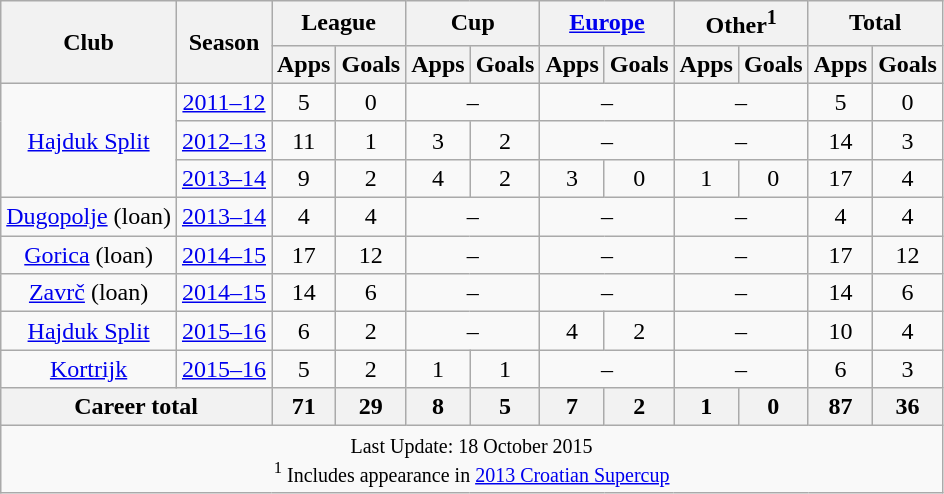<table class="wikitable" style="font-size:100%; text-align: center">
<tr>
<th rowspan="2">Club</th>
<th rowspan="2">Season</th>
<th colspan="2">League</th>
<th colspan="2">Cup</th>
<th colspan="2"><a href='#'>Europe</a></th>
<th colspan="2">Other<sup>1</sup></th>
<th colspan="2">Total</th>
</tr>
<tr>
<th>Apps</th>
<th>Goals</th>
<th>Apps</th>
<th>Goals</th>
<th>Apps</th>
<th>Goals</th>
<th>Apps</th>
<th>Goals</th>
<th>Apps</th>
<th>Goals</th>
</tr>
<tr>
<td rowspan="3" valign="center"><a href='#'>Hajduk Split</a></td>
<td><a href='#'>2011–12</a></td>
<td>5</td>
<td>0</td>
<td colspan="2">–</td>
<td colspan="2">–</td>
<td colspan="2">–</td>
<td>5</td>
<td>0</td>
</tr>
<tr>
<td><a href='#'>2012–13</a></td>
<td>11</td>
<td>1</td>
<td>3</td>
<td>2</td>
<td colspan="2">–</td>
<td colspan="2">–</td>
<td>14</td>
<td>3</td>
</tr>
<tr>
<td><a href='#'>2013–14</a></td>
<td>9</td>
<td>2</td>
<td>4</td>
<td>2</td>
<td>3</td>
<td>0</td>
<td>1</td>
<td>0</td>
<td>17</td>
<td>4</td>
</tr>
<tr>
<td rowspan="1" valign="center"><a href='#'>Dugopolje</a> (loan)</td>
<td><a href='#'>2013–14</a></td>
<td>4</td>
<td>4</td>
<td colspan="2">–</td>
<td colspan="2">–</td>
<td colspan="2">–</td>
<td>4</td>
<td>4</td>
</tr>
<tr>
<td rowspan="1" valign="center"><a href='#'>Gorica</a> (loan)</td>
<td><a href='#'>2014–15</a></td>
<td>17</td>
<td>12</td>
<td colspan="2">–</td>
<td colspan="2">–</td>
<td colspan="2">–</td>
<td>17</td>
<td>12</td>
</tr>
<tr>
<td rowspan="1" valign="center"><a href='#'>Zavrč</a> (loan)</td>
<td><a href='#'>2014–15</a></td>
<td>14</td>
<td>6</td>
<td colspan="2">–</td>
<td colspan="2">–</td>
<td colspan="2">–</td>
<td>14</td>
<td>6</td>
</tr>
<tr>
<td rowspan="1" valign="center"><a href='#'>Hajduk Split</a></td>
<td><a href='#'>2015–16</a></td>
<td>6</td>
<td>2</td>
<td colspan="2">–</td>
<td>4</td>
<td>2</td>
<td colspan="2">–</td>
<td>10</td>
<td>4</td>
</tr>
<tr>
<td rowspan="1" valign="center"><a href='#'>Kortrijk</a></td>
<td><a href='#'>2015–16</a></td>
<td>5</td>
<td>2</td>
<td>1</td>
<td>1</td>
<td colspan="2">–</td>
<td colspan="2">–</td>
<td>6</td>
<td>3</td>
</tr>
<tr>
<th colspan=2>Career total</th>
<th>71</th>
<th>29</th>
<th>8</th>
<th>5</th>
<th>7</th>
<th>2</th>
<th>1</th>
<th>0</th>
<th>87</th>
<th>36</th>
</tr>
<tr>
<td colspan="12"><small>Last Update: 18 October 2015<big></big><br><sup>1</sup> Includes appearance in <a href='#'>2013 Croatian Supercup</a></small></td>
</tr>
</table>
